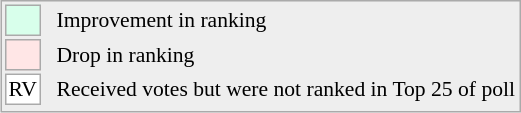<table align=right style="font-size:90%; border:1px solid #aaaaaa; white-space:nowrap; background:#eeeeee;">
<tr>
<td style="background:#d8ffeb; width:20px; border:1px solid #aaaaaa;"> </td>
<td rowspan=5> </td>
<td>Improvement in ranking</td>
</tr>
<tr>
<td style="background:#ffe6e6; width:20px; border:1px solid #aaaaaa;"> </td>
<td>Drop in ranking</td>
</tr>
<tr>
<td align=center style="width:20px; border:1px solid #aaaaaa; background:white;">RV</td>
<td>Received votes but were not ranked in Top 25 of poll</td>
</tr>
<tr>
</tr>
</table>
